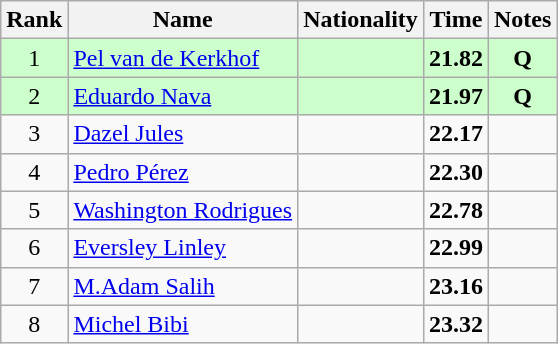<table class="wikitable sortable" style="text-align:center">
<tr>
<th>Rank</th>
<th>Name</th>
<th>Nationality</th>
<th>Time</th>
<th>Notes</th>
</tr>
<tr bgcolor=ccffcc>
<td>1</td>
<td align=left><a href='#'>Pel van de Kerkhof</a></td>
<td align=left></td>
<td><strong>21.82</strong></td>
<td><strong>Q</strong></td>
</tr>
<tr bgcolor=ccffcc>
<td>2</td>
<td align=left><a href='#'>Eduardo Nava</a></td>
<td align=left></td>
<td><strong>21.97</strong></td>
<td><strong>Q</strong></td>
</tr>
<tr>
<td>3</td>
<td align=left><a href='#'>Dazel Jules</a></td>
<td align=left></td>
<td><strong>22.17</strong></td>
<td></td>
</tr>
<tr>
<td>4</td>
<td align=left><a href='#'>Pedro Pérez</a></td>
<td align=left></td>
<td><strong>22.30</strong></td>
<td></td>
</tr>
<tr>
<td>5</td>
<td align=left><a href='#'>Washington Rodrigues</a></td>
<td align=left></td>
<td><strong>22.78</strong></td>
<td></td>
</tr>
<tr>
<td>6</td>
<td align=left><a href='#'>Eversley Linley</a></td>
<td align=left></td>
<td><strong>22.99</strong></td>
<td></td>
</tr>
<tr>
<td>7</td>
<td align=left><a href='#'>M.Adam Salih</a></td>
<td align=left></td>
<td><strong>23.16</strong></td>
<td></td>
</tr>
<tr>
<td>8</td>
<td align=left><a href='#'>Michel Bibi</a></td>
<td align=left></td>
<td><strong>23.32</strong></td>
<td></td>
</tr>
</table>
